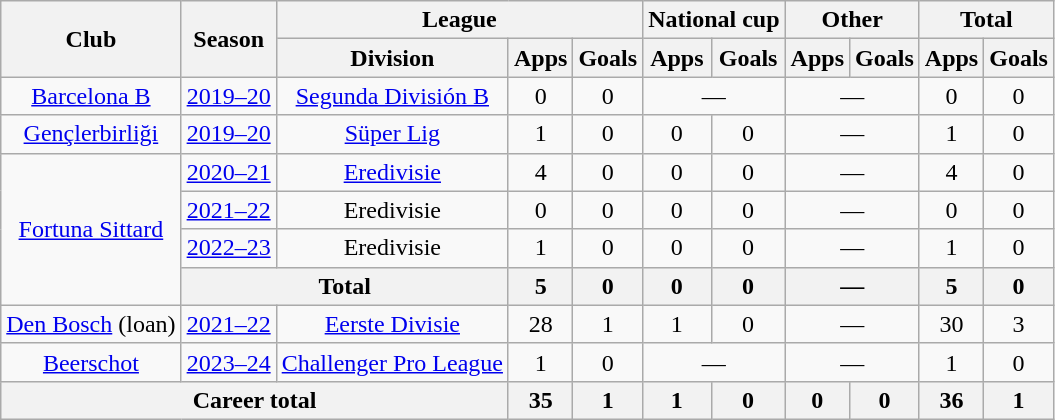<table class="wikitable" style="text-align: center">
<tr>
<th rowspan="2">Club</th>
<th rowspan="2">Season</th>
<th colspan="3">League</th>
<th colspan="2">National cup</th>
<th colspan="2">Other</th>
<th colspan="2">Total</th>
</tr>
<tr>
<th>Division</th>
<th>Apps</th>
<th>Goals</th>
<th>Apps</th>
<th>Goals</th>
<th>Apps</th>
<th>Goals</th>
<th>Apps</th>
<th>Goals</th>
</tr>
<tr>
<td><a href='#'>Barcelona B</a></td>
<td><a href='#'>2019–20</a></td>
<td><a href='#'>Segunda División B</a></td>
<td>0</td>
<td>0</td>
<td colspan="2">—</td>
<td colspan="2">—</td>
<td>0</td>
<td>0</td>
</tr>
<tr>
<td><a href='#'>Gençlerbirliği</a></td>
<td><a href='#'>2019–20</a></td>
<td><a href='#'>Süper Lig</a></td>
<td>1</td>
<td>0</td>
<td>0</td>
<td>0</td>
<td colspan="2">—</td>
<td>1</td>
<td>0</td>
</tr>
<tr>
<td rowspan="4"><a href='#'>Fortuna Sittard</a></td>
<td><a href='#'>2020–21</a></td>
<td><a href='#'>Eredivisie</a></td>
<td>4</td>
<td>0</td>
<td>0</td>
<td>0</td>
<td colspan="2">—</td>
<td>4</td>
<td>0</td>
</tr>
<tr>
<td><a href='#'>2021–22</a></td>
<td>Eredivisie</td>
<td>0</td>
<td>0</td>
<td>0</td>
<td>0</td>
<td colspan="2">—</td>
<td>0</td>
<td>0</td>
</tr>
<tr>
<td><a href='#'>2022–23</a></td>
<td>Eredivisie</td>
<td>1</td>
<td>0</td>
<td>0</td>
<td>0</td>
<td colspan="2">—</td>
<td>1</td>
<td>0</td>
</tr>
<tr>
<th colspan="2">Total</th>
<th>5</th>
<th>0</th>
<th>0</th>
<th>0</th>
<th colspan="2">—</th>
<th>5</th>
<th>0</th>
</tr>
<tr>
<td><a href='#'>Den Bosch</a> (loan)</td>
<td><a href='#'>2021–22</a></td>
<td><a href='#'>Eerste Divisie</a></td>
<td>28</td>
<td>1</td>
<td>1</td>
<td>0</td>
<td colspan="2">—</td>
<td>30</td>
<td>3</td>
</tr>
<tr>
<td><a href='#'>Beerschot</a></td>
<td><a href='#'>2023–24</a></td>
<td><a href='#'>Challenger Pro League</a></td>
<td>1</td>
<td>0</td>
<td colspan="2">—</td>
<td colspan="2">—</td>
<td>1</td>
<td>0</td>
</tr>
<tr>
<th colspan="3">Career total</th>
<th>35</th>
<th>1</th>
<th>1</th>
<th>0</th>
<th>0</th>
<th>0</th>
<th>36</th>
<th>1</th>
</tr>
</table>
